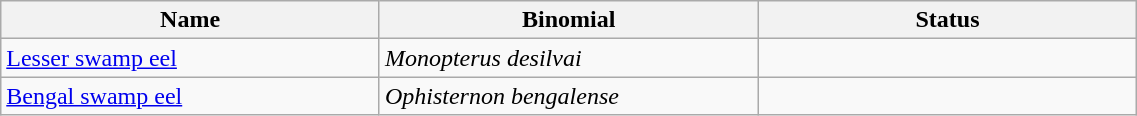<table width=60% class="wikitable">
<tr>
<th width=20%>Name</th>
<th width=20%>Binomial</th>
<th width=20%>Status</th>
</tr>
<tr>
<td><a href='#'>Lesser swamp eel</a></td>
<td><em>Monopterus desilvai</em></td>
<td></td>
</tr>
<tr>
<td><a href='#'>Bengal swamp eel</a></td>
<td><em>Ophisternon bengalense</em></td>
<td></td>
</tr>
</table>
